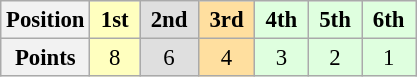<table class="wikitable" style="font-size:95%; text-align:center">
<tr>
<th>Position</th>
<td style="background:#ffffbf;"> <strong>1st</strong> </td>
<td style="background:#dfdfdf;"> <strong>2nd</strong> </td>
<td style="background:#ffdf9f;"> <strong>3rd</strong> </td>
<td style="background:#dfffdf;"> <strong>4th</strong> </td>
<td style="background:#dfffdf;"> <strong>5th</strong> </td>
<td style="background:#dfffdf;"> <strong>6th</strong> </td>
</tr>
<tr>
<th>Points</th>
<td style="background:#ffffbf;">8</td>
<td style="background:#dfdfdf;">6</td>
<td style="background:#ffdf9f;">4</td>
<td style="background:#dfffdf;">3</td>
<td style="background:#dfffdf;">2</td>
<td style="background:#dfffdf;">1</td>
</tr>
</table>
